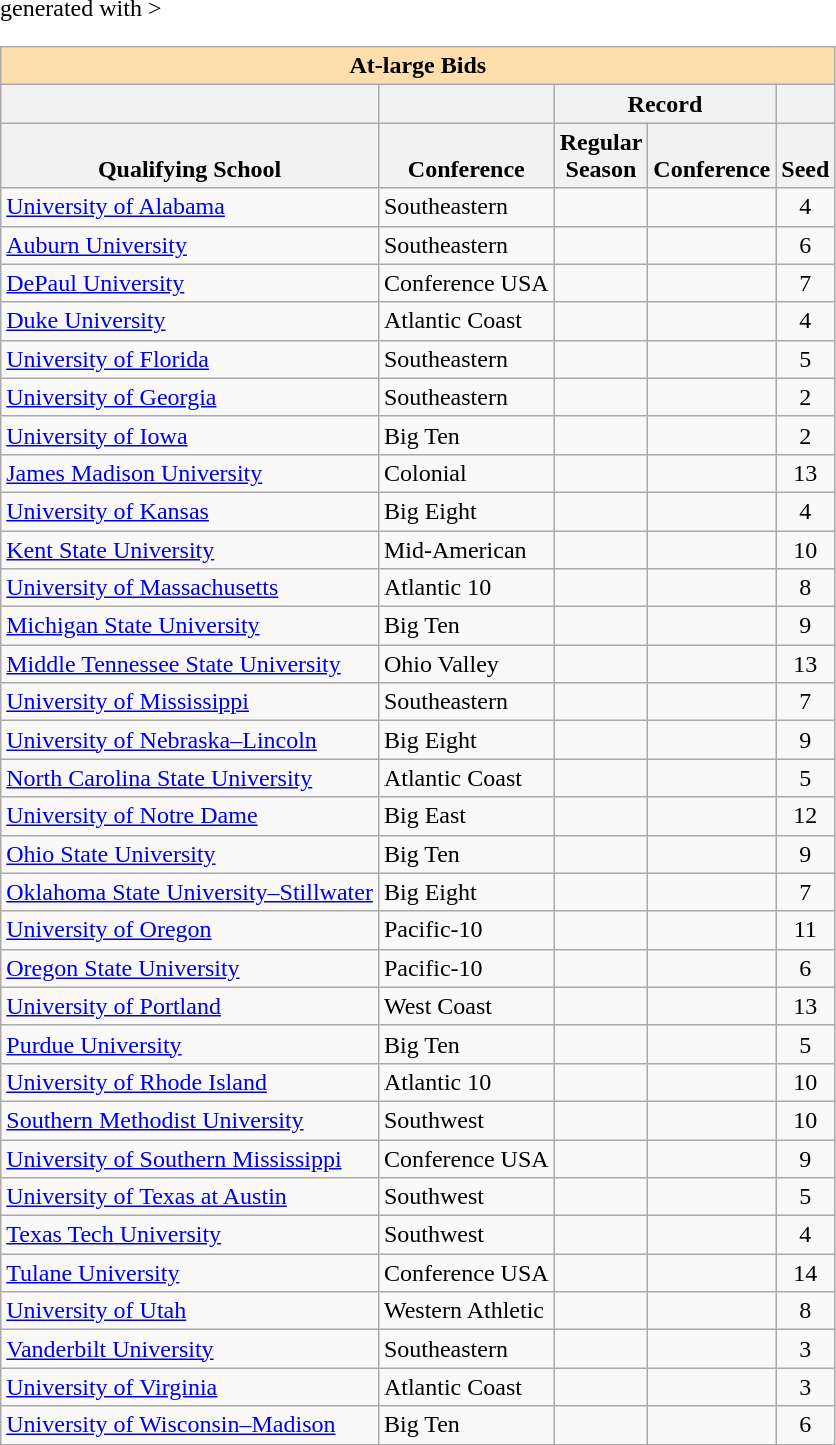<table class="wikitable sortable" <hiddentext>generated with   >
<tr>
<th style="background-color:#FFdead;font-weight:bold"   align="center" valign="bottom"  width="171" colspan="5" height="13">At-large Bids</th>
</tr>
<tr>
<th height="13"    valign="bottom"> </th>
<th valign="bottom"> </th>
<th style="font-weight:bold"   colspan="2" align="center"  valign="bottom">Record</th>
<th valign="bottom"> </th>
</tr>
<tr style="font-weight:bold"   valign="bottom">
<th height="13">Qualifying School</th>
<th>Conference</th>
<th>Regular<br> Season</th>
<th>Conference</th>
<th>Seed</th>
</tr>
<tr>
<td height="13"  valign="bottom"><a href='#'>University of Alabama</a></td>
<td valign="bottom">Southeastern</td>
<td align="center"  valign="bottom"></td>
<td align="center"  valign="bottom"></td>
<td align="center"  valign="bottom">4</td>
</tr>
<tr>
<td height="13"  valign="bottom"><a href='#'>Auburn University</a></td>
<td valign="bottom">Southeastern</td>
<td align="center"  valign="bottom"></td>
<td align="center"  valign="bottom"></td>
<td align="center"  valign="bottom">6</td>
</tr>
<tr>
<td height="13"  valign="bottom"><a href='#'>DePaul University</a></td>
<td valign="bottom">Conference USA</td>
<td align="center"  valign="bottom"></td>
<td align="center"  valign="bottom"></td>
<td align="center"  valign="bottom">7</td>
</tr>
<tr>
<td height="13"  valign="bottom"><a href='#'>Duke University</a></td>
<td valign="bottom">Atlantic Coast</td>
<td align="center"  valign="bottom"></td>
<td align="center"  valign="bottom"></td>
<td align="center"  valign="bottom">4</td>
</tr>
<tr>
<td height="13"  valign="bottom"><a href='#'>University of Florida</a></td>
<td valign="bottom">Southeastern</td>
<td align="center"  valign="bottom"></td>
<td align="center"  valign="bottom"></td>
<td align="center"  valign="bottom">5</td>
</tr>
<tr>
<td height="13"  valign="bottom"><a href='#'>University of Georgia</a></td>
<td valign="bottom">Southeastern</td>
<td align="center"  valign="bottom"></td>
<td align="center"  valign="bottom"></td>
<td align="center"  valign="bottom">2</td>
</tr>
<tr>
<td height="13"  valign="bottom"><a href='#'>University of Iowa</a></td>
<td valign="bottom">Big Ten</td>
<td align="center"  valign="bottom"></td>
<td align="center"  valign="bottom"></td>
<td align="center"  valign="bottom">2</td>
</tr>
<tr>
<td height="13"  valign="bottom"><a href='#'>James Madison University</a></td>
<td valign="bottom">Colonial</td>
<td align="center"  valign="bottom"></td>
<td align="center"  valign="bottom"></td>
<td align="center"  valign="bottom">13</td>
</tr>
<tr>
<td height="13"  valign="bottom"><a href='#'>University of Kansas</a></td>
<td valign="bottom">Big Eight</td>
<td align="center"  valign="bottom"></td>
<td align="center"  valign="bottom"></td>
<td align="center"  valign="bottom">4</td>
</tr>
<tr>
<td height="13"  valign="bottom"><a href='#'>Kent State University</a></td>
<td valign="bottom">Mid-American</td>
<td align="center"  valign="bottom"></td>
<td align="center"  valign="bottom"></td>
<td align="center"  valign="bottom">10</td>
</tr>
<tr>
<td height="13"  valign="bottom"><a href='#'>University of Massachusetts</a></td>
<td valign="bottom">Atlantic 10</td>
<td align="center"  valign="bottom"></td>
<td align="center"  valign="bottom"></td>
<td align="center"  valign="bottom">8</td>
</tr>
<tr>
<td height="13"  valign="bottom"><a href='#'>Michigan State University</a></td>
<td valign="bottom">Big Ten</td>
<td align="center"  valign="bottom"></td>
<td align="center"  valign="bottom"></td>
<td align="center"  valign="bottom">9</td>
</tr>
<tr>
<td height="13"  valign="bottom"><a href='#'>Middle Tennessee State University</a></td>
<td valign="bottom">Ohio Valley</td>
<td align="center"  valign="bottom"></td>
<td align="center"  valign="bottom"></td>
<td align="center"  valign="bottom">13</td>
</tr>
<tr>
<td height="13"  valign="bottom"><a href='#'>University of Mississippi</a></td>
<td valign="bottom">Southeastern</td>
<td align="center"  valign="bottom"></td>
<td align="center"  valign="bottom"></td>
<td align="center"  valign="bottom">7</td>
</tr>
<tr>
<td height="13"  valign="bottom"><a href='#'>University of Nebraska–Lincoln</a></td>
<td valign="bottom">Big Eight</td>
<td align="center"  valign="bottom"></td>
<td align="center"  valign="bottom"></td>
<td align="center"  valign="bottom">9</td>
</tr>
<tr>
<td height="13"  valign="bottom"><a href='#'>North Carolina State University</a></td>
<td valign="bottom">Atlantic Coast</td>
<td align="center"  valign="bottom"></td>
<td align="center"  valign="bottom"></td>
<td align="center"  valign="bottom">5</td>
</tr>
<tr>
<td height="13"  valign="bottom"><a href='#'>University of Notre Dame</a></td>
<td valign="bottom">Big East</td>
<td align="center"  valign="bottom"></td>
<td align="center"  valign="bottom"></td>
<td align="center"  valign="bottom">12</td>
</tr>
<tr>
<td height="13"  valign="bottom"><a href='#'>Ohio State University</a></td>
<td valign="bottom">Big Ten</td>
<td align="center"  valign="bottom"></td>
<td align="center"  valign="bottom"></td>
<td align="center"  valign="bottom">9</td>
</tr>
<tr>
<td height="13"  valign="bottom"><a href='#'>Oklahoma State University–Stillwater</a></td>
<td valign="bottom">Big Eight</td>
<td align="center"  valign="bottom"></td>
<td align="center"  valign="bottom"></td>
<td align="center"  valign="bottom">7</td>
</tr>
<tr>
<td height="13"  valign="bottom"><a href='#'>University of Oregon</a></td>
<td valign="bottom">Pacific-10</td>
<td align="center"  valign="bottom"></td>
<td align="center"  valign="bottom"></td>
<td align="center"  valign="bottom">11</td>
</tr>
<tr>
<td height="13"  valign="bottom"><a href='#'>Oregon State University</a></td>
<td valign="bottom">Pacific-10</td>
<td align="center"  valign="bottom"></td>
<td align="center"  valign="bottom"></td>
<td align="center"  valign="bottom">6</td>
</tr>
<tr>
<td height="13"  valign="bottom"><a href='#'>University of Portland</a></td>
<td valign="bottom">West Coast</td>
<td align="center"  valign="bottom"></td>
<td align="center"  valign="bottom"></td>
<td align="center"  valign="bottom">13</td>
</tr>
<tr>
<td height="13"  valign="bottom"><a href='#'>Purdue University</a></td>
<td valign="bottom">Big Ten</td>
<td align="center"  valign="bottom"></td>
<td align="center"  valign="bottom"></td>
<td align="center"  valign="bottom">5</td>
</tr>
<tr>
<td height="13"  valign="bottom"><a href='#'>University of Rhode Island</a></td>
<td valign="bottom">Atlantic 10</td>
<td align="center"  valign="bottom"></td>
<td align="center"  valign="bottom"></td>
<td align="center"  valign="bottom">10</td>
</tr>
<tr>
<td height="13"  valign="bottom"><a href='#'>Southern Methodist University</a></td>
<td valign="bottom">Southwest</td>
<td align="center"  valign="bottom"></td>
<td align="center"  valign="bottom"></td>
<td align="center"  valign="bottom">10</td>
</tr>
<tr>
<td height="13"  valign="bottom"><a href='#'>University of Southern Mississippi</a></td>
<td valign="bottom">Conference USA</td>
<td align="center"  valign="bottom"></td>
<td align="center"  valign="bottom"></td>
<td align="center"  valign="bottom">9</td>
</tr>
<tr>
<td height="13"  valign="bottom"><a href='#'>University of Texas at Austin</a></td>
<td valign="bottom">Southwest</td>
<td align="center"  valign="bottom"></td>
<td align="center"  valign="bottom"></td>
<td align="center"  valign="bottom">5</td>
</tr>
<tr>
<td height="13"  valign="bottom"><a href='#'>Texas Tech University</a></td>
<td valign="bottom">Southwest</td>
<td align="center"  valign="bottom"></td>
<td align="center"  valign="bottom"></td>
<td align="center"  valign="bottom">4</td>
</tr>
<tr>
<td height="13"  valign="bottom"><a href='#'>Tulane University</a></td>
<td valign="bottom">Conference USA</td>
<td align="center"  valign="bottom"></td>
<td align="center"  valign="bottom"></td>
<td align="center"  valign="bottom">14</td>
</tr>
<tr>
<td height="13"  valign="bottom"><a href='#'>University of Utah</a></td>
<td valign="bottom">Western Athletic</td>
<td align="center"  valign="bottom"></td>
<td align="center"  valign="bottom"></td>
<td align="center"  valign="bottom">8</td>
</tr>
<tr>
<td height="13"  valign="bottom"><a href='#'>Vanderbilt University</a></td>
<td valign="bottom">Southeastern</td>
<td align="center"  valign="bottom"></td>
<td align="center"  valign="bottom"></td>
<td align="center"  valign="bottom">3</td>
</tr>
<tr>
<td height="13"  valign="bottom"><a href='#'>University of Virginia</a></td>
<td valign="bottom">Atlantic Coast</td>
<td align="center"  valign="bottom"></td>
<td align="center"  valign="bottom"></td>
<td align="center"  valign="bottom">3</td>
</tr>
<tr>
<td height="13"  valign="bottom"><a href='#'>University of Wisconsin–Madison</a></td>
<td valign="bottom">Big Ten</td>
<td align="center"  valign="bottom"></td>
<td align="center"  valign="bottom"></td>
<td align="center"  valign="bottom">6</td>
</tr>
</table>
